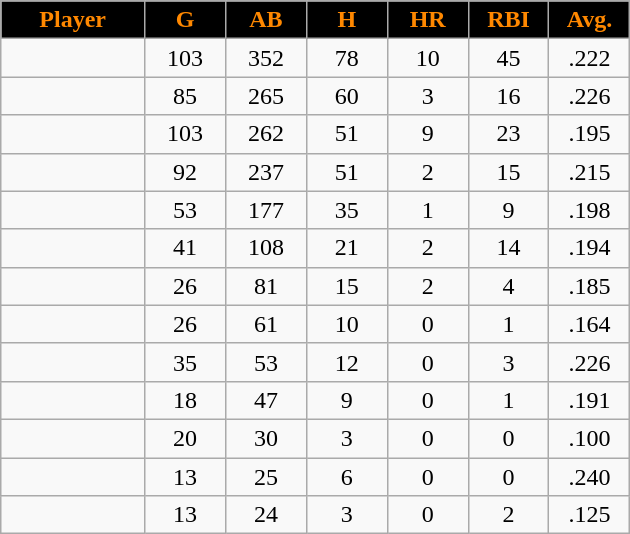<table class="wikitable sortable">
<tr>
<th style="background:black;color:#FF8800;" width="16%">Player</th>
<th style="background:black;color:#FF8800;" width="9%">G</th>
<th style="background:black;color:#FF8800;" width="9%">AB</th>
<th style="background:black;color:#FF8800;" width="9%">H</th>
<th style="background:black;color:#FF8800;" width="9%">HR</th>
<th style="background:black;color:#FF8800;" width="9%">RBI</th>
<th style="background:black;color:#FF8800;" width="9%">Avg.</th>
</tr>
<tr align="center">
<td></td>
<td>103</td>
<td>352</td>
<td>78</td>
<td>10</td>
<td>45</td>
<td>.222</td>
</tr>
<tr align="center">
<td></td>
<td>85</td>
<td>265</td>
<td>60</td>
<td>3</td>
<td>16</td>
<td>.226</td>
</tr>
<tr align="center">
<td></td>
<td>103</td>
<td>262</td>
<td>51</td>
<td>9</td>
<td>23</td>
<td>.195</td>
</tr>
<tr align="center">
<td></td>
<td>92</td>
<td>237</td>
<td>51</td>
<td>2</td>
<td>15</td>
<td>.215</td>
</tr>
<tr align="center">
<td></td>
<td>53</td>
<td>177</td>
<td>35</td>
<td>1</td>
<td>9</td>
<td>.198</td>
</tr>
<tr align="center">
<td></td>
<td>41</td>
<td>108</td>
<td>21</td>
<td>2</td>
<td>14</td>
<td>.194</td>
</tr>
<tr align="center">
<td></td>
<td>26</td>
<td>81</td>
<td>15</td>
<td>2</td>
<td>4</td>
<td>.185</td>
</tr>
<tr align="center">
<td></td>
<td>26</td>
<td>61</td>
<td>10</td>
<td>0</td>
<td>1</td>
<td>.164</td>
</tr>
<tr align="center">
<td></td>
<td>35</td>
<td>53</td>
<td>12</td>
<td>0</td>
<td>3</td>
<td>.226</td>
</tr>
<tr align="center">
<td></td>
<td>18</td>
<td>47</td>
<td>9</td>
<td>0</td>
<td>1</td>
<td>.191</td>
</tr>
<tr align="center">
<td></td>
<td>20</td>
<td>30</td>
<td>3</td>
<td>0</td>
<td>0</td>
<td>.100</td>
</tr>
<tr align="center">
<td></td>
<td>13</td>
<td>25</td>
<td>6</td>
<td>0</td>
<td>0</td>
<td>.240</td>
</tr>
<tr align="center">
<td></td>
<td>13</td>
<td>24</td>
<td>3</td>
<td>0</td>
<td>2</td>
<td>.125</td>
</tr>
</table>
